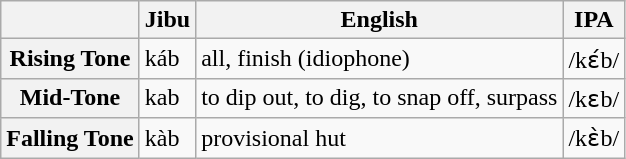<table class="wikitable">
<tr>
<th></th>
<th>Jibu</th>
<th>English</th>
<th>IPA</th>
</tr>
<tr>
<th>Rising Tone</th>
<td>káb</td>
<td>all, finish (idiophone)</td>
<td>/kɛ́b/</td>
</tr>
<tr>
<th>Mid-Tone</th>
<td>kab</td>
<td>to dip out, to dig, to snap off, surpass</td>
<td>/kɛb/</td>
</tr>
<tr>
<th>Falling Tone</th>
<td>kàb</td>
<td>provisional hut</td>
<td>/kɛ̀b/</td>
</tr>
</table>
